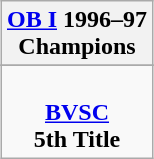<table class="wikitable" style="text-align: center; margin: 0 auto;">
<tr>
<th><a href='#'>OB I</a> 1996–97<br>Champions</th>
</tr>
<tr>
</tr>
<tr>
<td> <br><strong><a href='#'>BVSC</a></strong><br><strong>5th Title</strong></td>
</tr>
</table>
